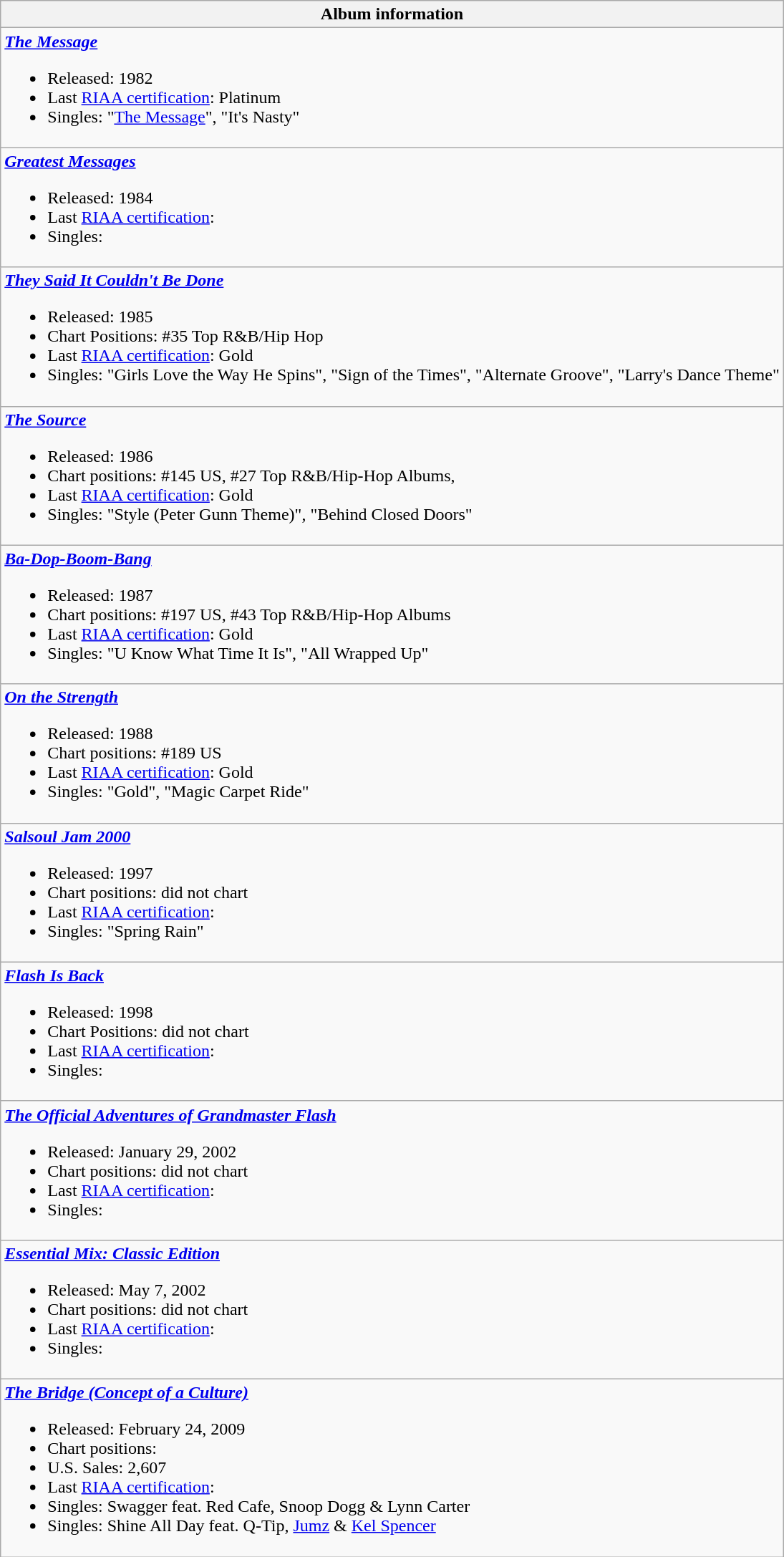<table class="wikitable">
<tr>
<th align="left">Album information</th>
</tr>
<tr>
<td align="left"><strong><em><a href='#'>The Message</a></em></strong><br><ul><li>Released: 1982</li><li>Last <a href='#'>RIAA certification</a>: Platinum</li><li>Singles: "<a href='#'>The Message</a>", "It's Nasty"</li></ul></td>
</tr>
<tr>
<td align="left"><strong><em><a href='#'>Greatest Messages</a></em></strong><br><ul><li>Released: 1984</li><li>Last <a href='#'>RIAA certification</a>:</li><li>Singles:</li></ul></td>
</tr>
<tr>
<td align="left"><strong><em><a href='#'>They Said It Couldn't Be Done</a></em></strong><br><ul><li>Released: 1985</li><li>Chart Positions: #35 Top R&B/Hip Hop</li><li>Last <a href='#'>RIAA certification</a>: Gold</li><li>Singles: "Girls Love the Way He Spins", "Sign of the Times", "Alternate Groove", "Larry's Dance Theme"</li></ul></td>
</tr>
<tr>
<td align="left"><strong><em><a href='#'>The Source</a></em></strong><br><ul><li>Released: 1986</li><li>Chart positions: #145 US, #27 Top R&B/Hip-Hop Albums,</li><li>Last <a href='#'>RIAA certification</a>: Gold</li><li>Singles: "Style (Peter Gunn Theme)", "Behind Closed Doors"</li></ul></td>
</tr>
<tr>
<td align="left"><strong><em><a href='#'>Ba-Dop-Boom-Bang</a></em></strong><br><ul><li>Released: 1987</li><li>Chart positions: #197 US, #43 Top R&B/Hip-Hop Albums</li><li>Last <a href='#'>RIAA certification</a>: Gold</li><li>Singles: "U Know What Time It Is", "All Wrapped Up"</li></ul></td>
</tr>
<tr>
<td align="left"><strong><em><a href='#'>On the Strength</a></em></strong><br><ul><li>Released: 1988</li><li>Chart positions: #189 US</li><li>Last <a href='#'>RIAA certification</a>: Gold</li><li>Singles: "Gold", "Magic Carpet Ride"</li></ul></td>
</tr>
<tr>
<td align="left"><strong><em><a href='#'>Salsoul Jam 2000</a></em></strong><br><ul><li>Released: 1997</li><li>Chart positions: did not chart</li><li>Last <a href='#'>RIAA certification</a>:</li><li>Singles: "Spring Rain"</li></ul></td>
</tr>
<tr>
<td align="left"><strong><em><a href='#'>Flash Is Back</a></em></strong><br><ul><li>Released: 1998</li><li>Chart Positions: did not chart</li><li>Last <a href='#'>RIAA certification</a>:</li><li>Singles:</li></ul></td>
</tr>
<tr>
<td align="left"><strong><em><a href='#'>The Official Adventures of Grandmaster Flash</a></em></strong><br><ul><li>Released: January 29, 2002</li><li>Chart positions: did not chart</li><li>Last <a href='#'>RIAA certification</a>:</li><li>Singles:</li></ul></td>
</tr>
<tr>
<td align="left"><strong><em><a href='#'>Essential Mix: Classic Edition</a></em></strong><br><ul><li>Released: May 7, 2002</li><li>Chart positions: did not chart</li><li>Last <a href='#'>RIAA certification</a>:</li><li>Singles:</li></ul></td>
</tr>
<tr>
<td align="left"><strong><em><a href='#'>The Bridge (Concept of a Culture)</a></em></strong><br><ul><li>Released: February 24, 2009</li><li>Chart positions:</li><li>U.S. Sales: 2,607</li><li>Last <a href='#'>RIAA certification</a>:</li><li>Singles: Swagger feat. Red Cafe, Snoop Dogg & Lynn Carter</li><li>Singles: Shine All Day feat. Q-Tip, <a href='#'>Jumz</a> & <a href='#'>Kel Spencer</a></li></ul></td>
</tr>
</table>
